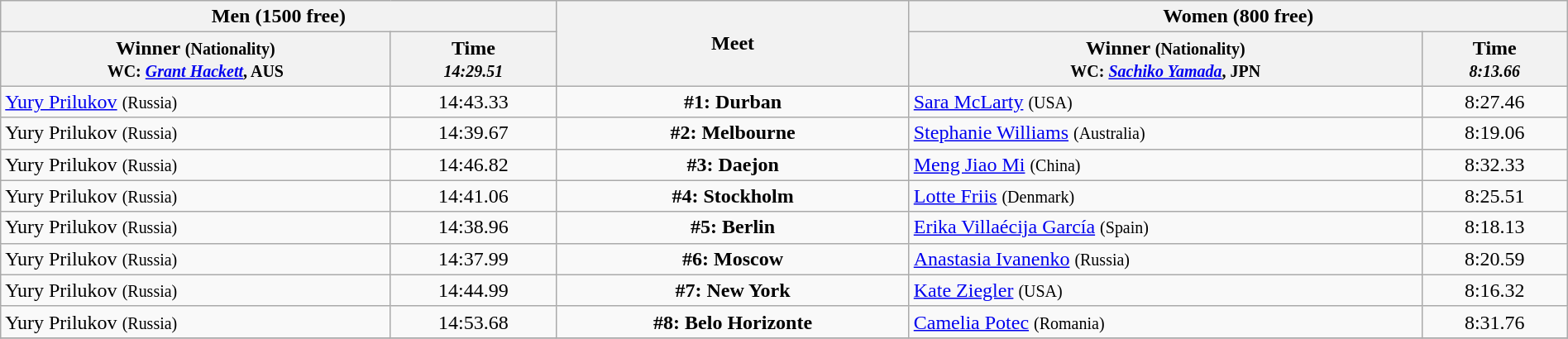<table class=wikitable width=100%>
<tr>
<th colspan="2">Men (1500 free)</th>
<th rowspan="2">Meet</th>
<th colspan="2">Women (800 free)</th>
</tr>
<tr>
<th>Winner <small>(Nationality)<br>WC: <em><a href='#'>Grant Hackett</a></em>, AUS</small></th>
<th>Time<br><small><em>14:29.51</em></small></th>
<th>Winner <small>(Nationality)<br>WC: <em><a href='#'>Sachiko Yamada</a></em>, JPN</small></th>
<th>Time<br><small><em>8:13.66</em></small></th>
</tr>
<tr>
<td> <a href='#'>Yury Prilukov</a> <small>(Russia)</small></td>
<td align=center>14:43.33</td>
<td align=center><strong>#1: Durban</strong></td>
<td> <a href='#'>Sara McLarty</a> <small>(USA)</small></td>
<td align=center>8:27.46</td>
</tr>
<tr>
<td> Yury Prilukov <small>(Russia)</small></td>
<td align=center>14:39.67</td>
<td align=center><strong>#2: Melbourne</strong></td>
<td> <a href='#'>Stephanie Williams</a> <small>(Australia)</small></td>
<td align=center>8:19.06</td>
</tr>
<tr>
<td> Yury Prilukov <small>(Russia)</small></td>
<td align=center>14:46.82</td>
<td align=center><strong>#3: Daejon</strong></td>
<td> <a href='#'>Meng Jiao Mi</a> <small>(China)</small></td>
<td align=center>8:32.33</td>
</tr>
<tr>
<td> Yury Prilukov <small>(Russia)</small></td>
<td align=center>14:41.06</td>
<td align=center><strong>#4: Stockholm</strong></td>
<td> <a href='#'>Lotte Friis</a> <small>(Denmark)</small></td>
<td align=center>8:25.51</td>
</tr>
<tr>
<td> Yury Prilukov <small>(Russia)</small></td>
<td align=center>14:38.96</td>
<td align=center><strong>#5: Berlin</strong></td>
<td> <a href='#'>Erika Villaécija García</a> <small>(Spain)</small></td>
<td align=center>8:18.13</td>
</tr>
<tr>
<td> Yury Prilukov <small>(Russia)</small></td>
<td align=center>14:37.99</td>
<td align=center><strong>#6: Moscow</strong></td>
<td> <a href='#'>Anastasia Ivanenko</a> <small>(Russia)</small></td>
<td align=center>8:20.59</td>
</tr>
<tr>
<td> Yury Prilukov <small>(Russia)</small></td>
<td align=center>14:44.99</td>
<td align=center><strong>#7: New York</strong></td>
<td> <a href='#'>Kate Ziegler</a> <small>(USA)</small></td>
<td align=center>8:16.32</td>
</tr>
<tr>
<td> Yury Prilukov <small>(Russia)</small></td>
<td align=center>14:53.68</td>
<td align=center><strong>#8: Belo Horizonte</strong></td>
<td> <a href='#'>Camelia Potec</a> <small>(Romania)</small></td>
<td align=center>8:31.76</td>
</tr>
<tr>
</tr>
</table>
